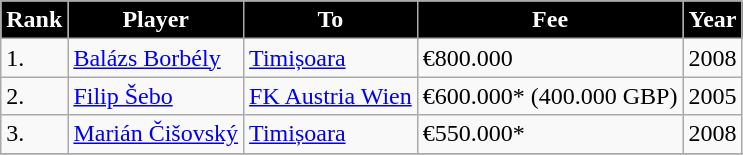<table class="wikitable">
<tr>
<th style="color:#FFFFFF; background:#000000;">Rank</th>
<th style="color:#FFFFFF; background:#000000;">Player</th>
<th style="color:#FFFFFF; background:#000000;">To</th>
<th style="color:#FFFFFF; background:#000000;">Fee</th>
<th style="color:#FFFFFF; background:#000000;">Year</th>
</tr>
<tr>
<td>1.</td>
<td> <a href='#'>Balázs Borbély</a></td>
<td> <a href='#'>Timișoara</a></td>
<td>€800.000</td>
<td>2008</td>
</tr>
<tr>
<td>2.</td>
<td> <a href='#'>Filip Šebo</a></td>
<td> <a href='#'>FK Austria Wien</a></td>
<td>€600.000* (400.000 GBP)</td>
<td>2005</td>
</tr>
<tr>
<td>3.</td>
<td> <a href='#'>Marián Čišovský</a></td>
<td> <a href='#'>Timișoara</a></td>
<td>€550.000*</td>
<td>2008</td>
</tr>
<tr>
</tr>
</table>
